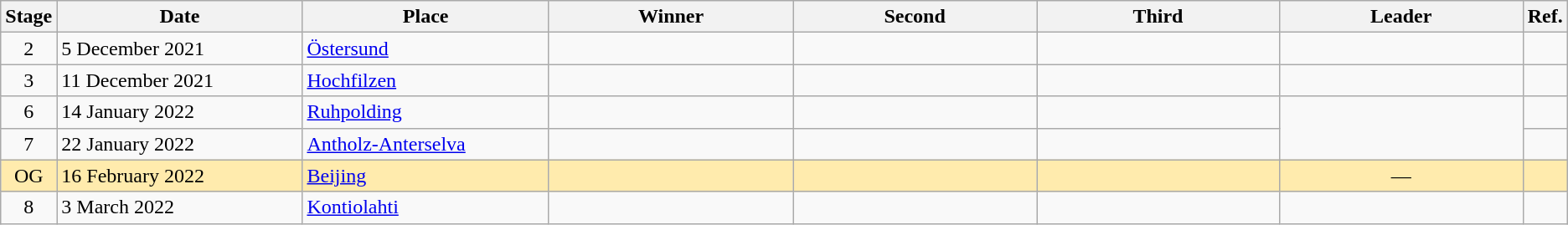<table class="wikitable">
<tr>
<th width="20">Stage</th>
<th width="200">Date</th>
<th width="200">Place</th>
<th width="200">Winner</th>
<th width="200">Second</th>
<th width="200">Third</th>
<th width="200">Leader <br> </th>
<th width="8">Ref.</th>
</tr>
<tr>
<td style="text-align:center">2</td>
<td>5 December 2021</td>
<td> <a href='#'>Östersund</a></td>
<td></td>
<td></td>
<td></td>
<td></td>
<td></td>
</tr>
<tr>
<td style="text-align:center">3</td>
<td>11 December 2021</td>
<td> <a href='#'>Hochfilzen</a></td>
<td></td>
<td></td>
<td></td>
<td><br></td>
<td></td>
</tr>
<tr>
<td style="text-align:center">6</td>
<td>14 January 2022</td>
<td> <a href='#'>Ruhpolding</a></td>
<td></td>
<td></td>
<td></td>
<td rowspan=2></td>
<td></td>
</tr>
<tr>
<td style="text-align:center">7</td>
<td>22 January 2022</td>
<td> <a href='#'>Antholz-Anterselva</a></td>
<td></td>
<td></td>
<td></td>
<td></td>
</tr>
<tr style="background:#FFEBAD">
<td style="text-align:center">OG</td>
<td>16 February 2022</td>
<td> <a href='#'>Beijing</a></td>
<td></td>
<td></td>
<td></td>
<td style="text-align:center">—</td>
<td></td>
</tr>
<tr>
<td style="text-align:center">8</td>
<td>3 March 2022</td>
<td> <a href='#'>Kontiolahti</a></td>
<td></td>
<td></td>
<td></td>
<td></td>
<td></td>
</tr>
</table>
